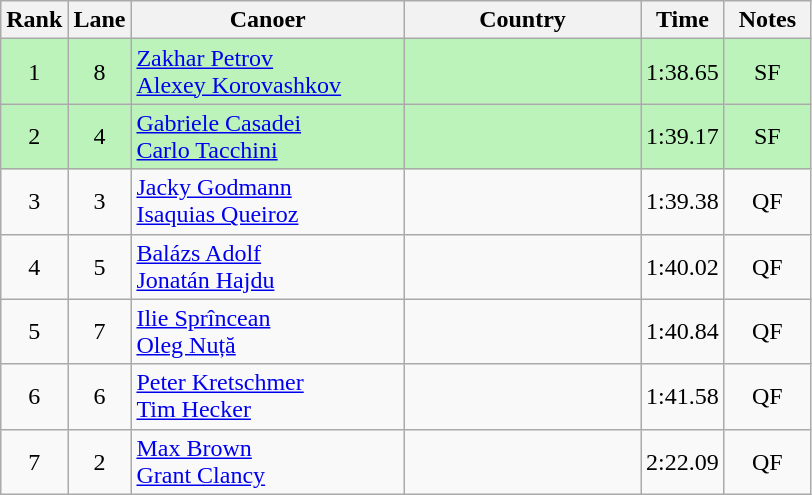<table class="wikitable" style="text-align:center;">
<tr>
<th width=30>Rank</th>
<th width=30>Lane</th>
<th width=175>Canoer</th>
<th width=150>Country</th>
<th width=30>Time</th>
<th width=50>Notes</th>
</tr>
<tr bgcolor=bbf3bb>
<td>1</td>
<td>8</td>
<td align=left><a href='#'>Zakhar Petrov</a><br><a href='#'>Alexey Korovashkov</a></td>
<td align=left></td>
<td>1:38.65</td>
<td>SF</td>
</tr>
<tr bgcolor=bbf3bb>
<td>2</td>
<td>4</td>
<td align=left><a href='#'>Gabriele Casadei</a><br><a href='#'>Carlo Tacchini</a></td>
<td align=left></td>
<td>1:39.17</td>
<td>SF</td>
</tr>
<tr>
<td>3</td>
<td>3</td>
<td align=left><a href='#'>Jacky Godmann</a><br><a href='#'>Isaquias Queiroz</a></td>
<td align=left></td>
<td>1:39.38</td>
<td>QF</td>
</tr>
<tr>
<td>4</td>
<td>5</td>
<td align=left><a href='#'>Balázs Adolf</a><br><a href='#'>Jonatán Hajdu</a></td>
<td align=left></td>
<td>1:40.02</td>
<td>QF</td>
</tr>
<tr>
<td>5</td>
<td>7</td>
<td align=left><a href='#'>Ilie Sprîncean</a><br><a href='#'>Oleg Nuță</a></td>
<td align=left></td>
<td>1:40.84</td>
<td>QF</td>
</tr>
<tr>
<td>6</td>
<td>6</td>
<td align=left><a href='#'>Peter Kretschmer</a><br><a href='#'>Tim Hecker</a></td>
<td align=left></td>
<td>1:41.58</td>
<td>QF</td>
</tr>
<tr>
<td>7</td>
<td>2</td>
<td align=left><a href='#'>Max Brown</a><br><a href='#'>Grant Clancy</a></td>
<td align=left></td>
<td>2:22.09</td>
<td>QF</td>
</tr>
</table>
